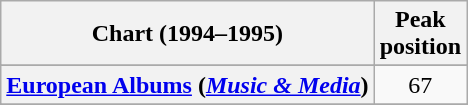<table class="wikitable sortable plainrowheaders" style="text-align:center">
<tr>
<th scope="col">Chart (1994–1995)</th>
<th scope="col">Peak<br> position</th>
</tr>
<tr>
</tr>
<tr>
</tr>
<tr>
</tr>
<tr>
</tr>
<tr>
</tr>
<tr>
<th scope="row"><a href='#'>European Albums</a> (<em><a href='#'>Music & Media</a></em>)</th>
<td>67</td>
</tr>
<tr>
</tr>
<tr>
</tr>
<tr>
</tr>
<tr>
</tr>
<tr>
</tr>
</table>
